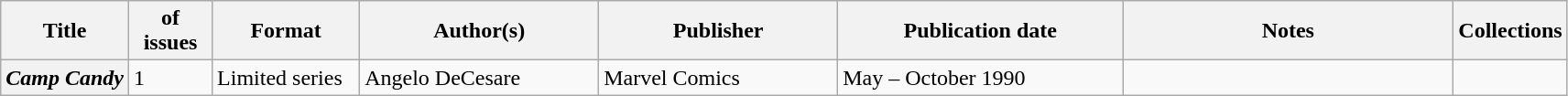<table class="wikitable">
<tr>
<th>Title</th>
<th style="width:40pt"> of issues</th>
<th style="width:75pt">Format</th>
<th style="width:125pt">Author(s)</th>
<th style="width:125pt">Publisher</th>
<th style="width:150pt">Publication date</th>
<th style="width:175pt">Notes</th>
<th>Collections</th>
</tr>
<tr>
<th><em>Camp Candy</em></th>
<td>1</td>
<td>Limited series</td>
<td>Angelo DeCesare</td>
<td>Marvel Comics</td>
<td>May – October 1990</td>
<td></td>
<td></td>
</tr>
</table>
